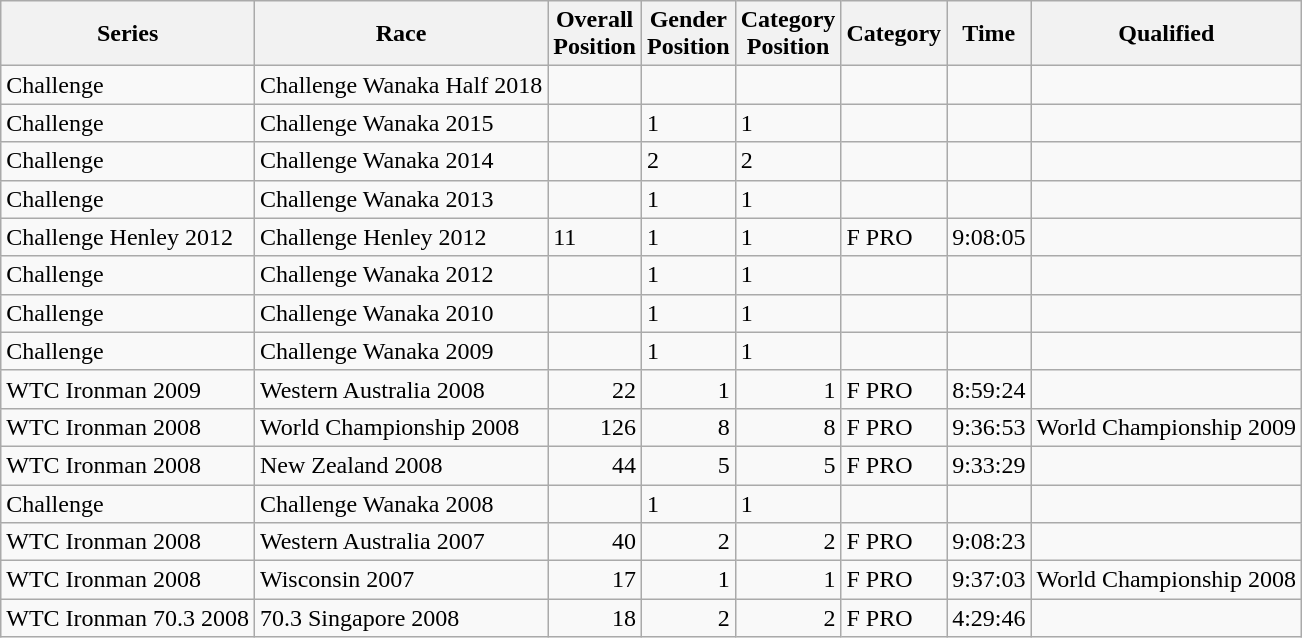<table class="wikitable sortable">
<tr>
<th>Series</th>
<th>Race</th>
<th>Overall<br>Position</th>
<th>Gender<br>Position</th>
<th>Category<br>Position</th>
<th>Category</th>
<th>Time</th>
<th>Qualified</th>
</tr>
<tr>
<td>Challenge</td>
<td>Challenge Wanaka Half 2018</td>
<td align = "right"></td>
<td align = "right"></td>
<td align = "right"></td>
<td></td>
<td align = "right"></td>
<td></td>
</tr>
<tr>
<td>Challenge</td>
<td>Challenge Wanaka 2015</td>
<td></td>
<td>1</td>
<td>1</td>
<td></td>
<td></td>
<td></td>
</tr>
<tr>
<td>Challenge</td>
<td>Challenge Wanaka 2014</td>
<td></td>
<td>2</td>
<td>2</td>
<td></td>
<td></td>
<td></td>
</tr>
<tr>
<td>Challenge</td>
<td>Challenge Wanaka 2013</td>
<td></td>
<td>1</td>
<td>1</td>
<td></td>
<td></td>
<td></td>
</tr>
<tr>
<td>Challenge Henley 2012</td>
<td>Challenge Henley 2012</td>
<td>11</td>
<td>1</td>
<td>1</td>
<td>F PRO</td>
<td>9:08:05</td>
<td></td>
</tr>
<tr>
<td>Challenge</td>
<td>Challenge Wanaka 2012</td>
<td></td>
<td>1</td>
<td>1</td>
<td></td>
<td></td>
<td></td>
</tr>
<tr>
<td>Challenge</td>
<td>Challenge Wanaka 2010</td>
<td></td>
<td>1</td>
<td>1</td>
<td></td>
<td></td>
<td></td>
</tr>
<tr>
<td>Challenge</td>
<td>Challenge Wanaka 2009</td>
<td></td>
<td>1</td>
<td>1</td>
<td></td>
<td></td>
<td></td>
</tr>
<tr>
<td>WTC Ironman 2009</td>
<td>Western Australia 2008</td>
<td align = "right">22</td>
<td align = "right">1</td>
<td align = "right">1</td>
<td>F PRO</td>
<td align = "right">8:59:24</td>
<td></td>
</tr>
<tr>
<td>WTC Ironman 2008</td>
<td>World Championship 2008</td>
<td align = "right">126</td>
<td align = "right">8</td>
<td align = "right">8</td>
<td>F PRO</td>
<td align = "right">9:36:53</td>
<td>World Championship 2009</td>
</tr>
<tr>
<td>WTC Ironman 2008</td>
<td>New Zealand 2008</td>
<td align = "right">44</td>
<td align = "right">5</td>
<td align = "right">5</td>
<td>F PRO</td>
<td align = "right">9:33:29</td>
<td></td>
</tr>
<tr>
<td>Challenge</td>
<td>Challenge Wanaka 2008</td>
<td></td>
<td>1</td>
<td>1</td>
<td></td>
<td></td>
<td></td>
</tr>
<tr>
<td>WTC Ironman 2008</td>
<td>Western Australia 2007</td>
<td align = "right">40</td>
<td align = "right">2</td>
<td align = "right">2</td>
<td>F PRO</td>
<td align = "right">9:08:23</td>
<td></td>
</tr>
<tr>
<td>WTC Ironman 2008</td>
<td>Wisconsin 2007</td>
<td align = "right">17</td>
<td align = "right">1</td>
<td align = "right">1</td>
<td>F PRO</td>
<td align = "right">9:37:03</td>
<td>World Championship 2008</td>
</tr>
<tr>
<td>WTC Ironman 70.3 2008</td>
<td>70.3 Singapore 2008</td>
<td align = "right">18</td>
<td align = "right">2</td>
<td align = "right">2</td>
<td>F PRO</td>
<td align = "right">4:29:46</td>
<td></td>
</tr>
</table>
